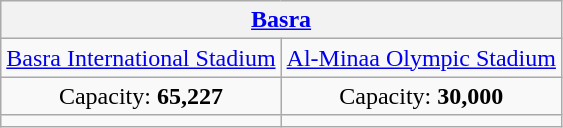<table class="wikitable" style="text-align:center">
<tr>
<th colspan="2"> <a href='#'>Basra</a></th>
</tr>
<tr>
<td><a href='#'>Basra International Stadium</a></td>
<td><a href='#'>Al-Minaa Olympic Stadium</a></td>
</tr>
<tr>
<td>Capacity: <strong>65,227</strong></td>
<td>Capacity: <strong>30,000</strong></td>
</tr>
<tr>
<td></td>
<td></td>
</tr>
</table>
